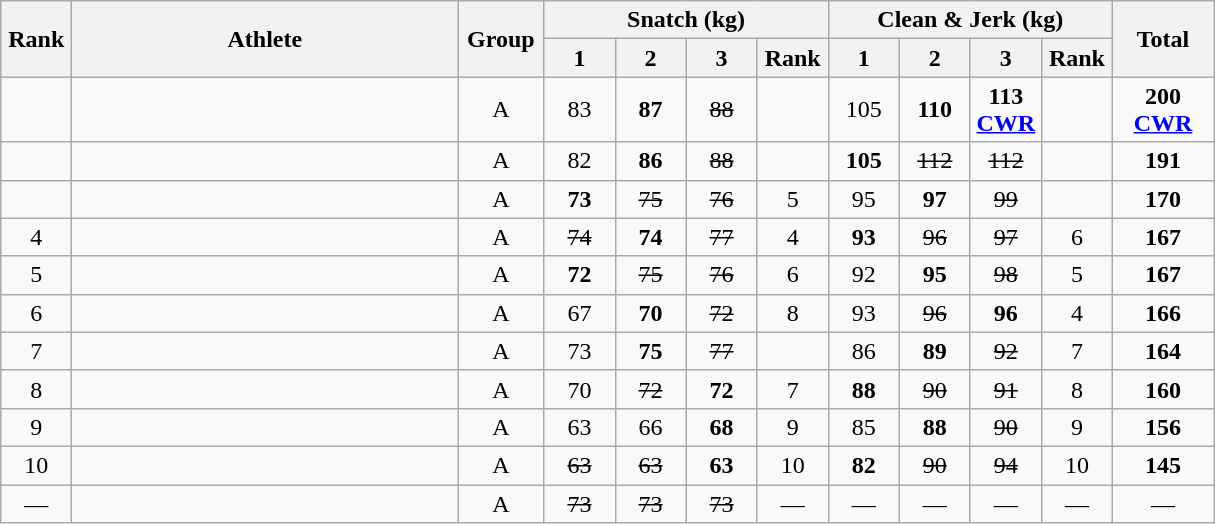<table class = "wikitable" style="text-align:center;">
<tr>
<th rowspan=2 width=40>Rank</th>
<th rowspan=2 width=250>Athlete</th>
<th rowspan=2 width=50>Group</th>
<th colspan=4>Snatch (kg)</th>
<th colspan=4>Clean & Jerk (kg)</th>
<th rowspan=2 width=60>Total</th>
</tr>
<tr>
<th width=40>1</th>
<th width=40>2</th>
<th width=40>3</th>
<th width=40>Rank</th>
<th width=40>1</th>
<th width=40>2</th>
<th width=40>3</th>
<th width=40>Rank</th>
</tr>
<tr>
<td></td>
<td align=left></td>
<td>A</td>
<td>83</td>
<td><strong>87</strong></td>
<td><s>88</s></td>
<td></td>
<td>105</td>
<td><strong>110</strong></td>
<td><strong>113 <a href='#'>CWR</a></strong></td>
<td></td>
<td><strong>200 <a href='#'>CWR</a></strong></td>
</tr>
<tr>
<td></td>
<td align=left></td>
<td>A</td>
<td>82</td>
<td><strong>86</strong></td>
<td><s>88</s></td>
<td></td>
<td><strong>105</strong></td>
<td><s>112</s></td>
<td><s>112</s></td>
<td></td>
<td><strong>191</strong></td>
</tr>
<tr>
<td></td>
<td align=left></td>
<td>A</td>
<td><strong>73</strong></td>
<td><s>75</s></td>
<td><s>76</s></td>
<td>5</td>
<td>95</td>
<td><strong>97</strong></td>
<td><s>99</s></td>
<td></td>
<td><strong>170</strong></td>
</tr>
<tr>
<td>4</td>
<td align=left></td>
<td>A</td>
<td><s>74</s></td>
<td><strong>74</strong></td>
<td><s>77</s></td>
<td>4</td>
<td><strong>93</strong></td>
<td><s>96</s></td>
<td><s>97</s></td>
<td>6</td>
<td><strong>167</strong></td>
</tr>
<tr>
<td>5</td>
<td align=left></td>
<td>A</td>
<td><strong>72</strong></td>
<td><s>75</s></td>
<td><s>76</s></td>
<td>6</td>
<td>92</td>
<td><strong>95</strong></td>
<td><s>98</s></td>
<td>5</td>
<td><strong>167</strong></td>
</tr>
<tr>
<td>6</td>
<td align=left></td>
<td>A</td>
<td>67</td>
<td><strong>70</strong></td>
<td><s>72</s></td>
<td>8</td>
<td>93</td>
<td><s>96</s></td>
<td><strong>96</strong></td>
<td>4</td>
<td><strong>166</strong></td>
</tr>
<tr>
<td>7</td>
<td align=left></td>
<td>A</td>
<td>73</td>
<td><strong>75</strong></td>
<td><s>77</s></td>
<td></td>
<td>86</td>
<td><strong>89</strong></td>
<td><s>92</s></td>
<td>7</td>
<td><strong>164</strong></td>
</tr>
<tr>
<td>8</td>
<td align=left></td>
<td>A</td>
<td>70</td>
<td><s>72</s></td>
<td><strong>72</strong></td>
<td>7</td>
<td><strong>88</strong></td>
<td><s>90</s></td>
<td><s>91</s></td>
<td>8</td>
<td><strong>160</strong></td>
</tr>
<tr>
<td>9</td>
<td align=left></td>
<td>A</td>
<td>63</td>
<td>66</td>
<td><strong>68</strong></td>
<td>9</td>
<td>85</td>
<td><strong>88</strong></td>
<td><s>90</s></td>
<td>9</td>
<td><strong>156</strong></td>
</tr>
<tr>
<td>10</td>
<td align=left></td>
<td>A</td>
<td><s>63</s></td>
<td><s>63</s></td>
<td><strong>63</strong></td>
<td>10</td>
<td><strong>82</strong></td>
<td><s>90</s></td>
<td><s>94</s></td>
<td>10</td>
<td><strong>145</strong></td>
</tr>
<tr>
<td>—</td>
<td align=left></td>
<td>A</td>
<td><s>73</s></td>
<td><s>73</s></td>
<td><s>73</s></td>
<td>—</td>
<td>—</td>
<td>—</td>
<td>—</td>
<td>—</td>
<td>—</td>
</tr>
</table>
